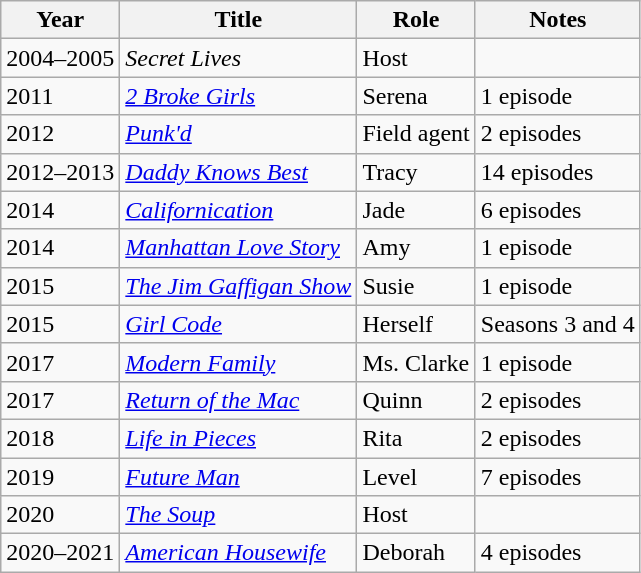<table class="wikitable sortable">
<tr>
<th>Year</th>
<th>Title</th>
<th>Role</th>
<th>Notes</th>
</tr>
<tr>
<td>2004–2005</td>
<td><em>Secret Lives</em></td>
<td>Host</td>
<td></td>
</tr>
<tr>
<td>2011</td>
<td><em><a href='#'>2 Broke Girls</a></em></td>
<td>Serena</td>
<td>1 episode</td>
</tr>
<tr>
<td>2012</td>
<td><em><a href='#'>Punk'd</a></em></td>
<td>Field agent</td>
<td>2 episodes</td>
</tr>
<tr>
<td>2012–2013</td>
<td><em><a href='#'>Daddy Knows Best</a></em></td>
<td>Tracy</td>
<td>14 episodes</td>
</tr>
<tr>
<td>2014</td>
<td><em><a href='#'>Californication</a></em></td>
<td>Jade</td>
<td>6 episodes</td>
</tr>
<tr>
<td>2014</td>
<td><em><a href='#'>Manhattan Love Story</a></em></td>
<td>Amy</td>
<td>1 episode</td>
</tr>
<tr>
<td>2015</td>
<td><em><a href='#'>The Jim Gaffigan Show</a></em></td>
<td>Susie</td>
<td>1 episode</td>
</tr>
<tr>
<td>2015</td>
<td><em><a href='#'>Girl Code</a></em></td>
<td>Herself</td>
<td>Seasons 3 and 4</td>
</tr>
<tr>
<td>2017</td>
<td><em><a href='#'>Modern Family</a></em></td>
<td>Ms. Clarke</td>
<td>1 episode</td>
</tr>
<tr>
<td>2017</td>
<td><em><a href='#'>Return of the Mac</a></em></td>
<td>Quinn</td>
<td>2 episodes</td>
</tr>
<tr>
<td>2018</td>
<td><em><a href='#'>Life in Pieces</a></em></td>
<td>Rita</td>
<td>2 episodes</td>
</tr>
<tr>
<td>2019</td>
<td><em><a href='#'>Future Man</a></em></td>
<td>Level</td>
<td>7 episodes</td>
</tr>
<tr>
<td>2020</td>
<td><em><a href='#'>The Soup</a></em></td>
<td>Host</td>
<td></td>
</tr>
<tr>
<td>2020–2021</td>
<td><em><a href='#'>American Housewife</a></em></td>
<td>Deborah</td>
<td>4 episodes</td>
</tr>
</table>
